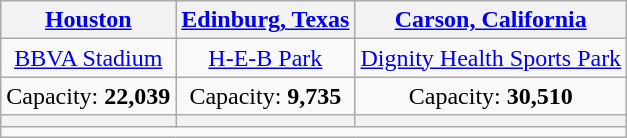<table class="wikitable" style="text-align:center">
<tr>
<th><a href='#'>Houston</a></th>
<th><a href='#'>Edinburg, Texas</a></th>
<th><a href='#'>Carson, California</a></th>
</tr>
<tr>
<td><a href='#'>BBVA Stadium</a></td>
<td><a href='#'>H-E-B Park</a></td>
<td><a href='#'>Dignity Health Sports Park</a></td>
</tr>
<tr>
<td>Capacity: <strong>22,039</strong></td>
<td>Capacity: <strong>9,735</strong></td>
<td>Capacity: <strong>30,510</strong></td>
</tr>
<tr>
<th></th>
<th></th>
<th></th>
</tr>
<tr>
<td colspan="3"></td>
</tr>
</table>
